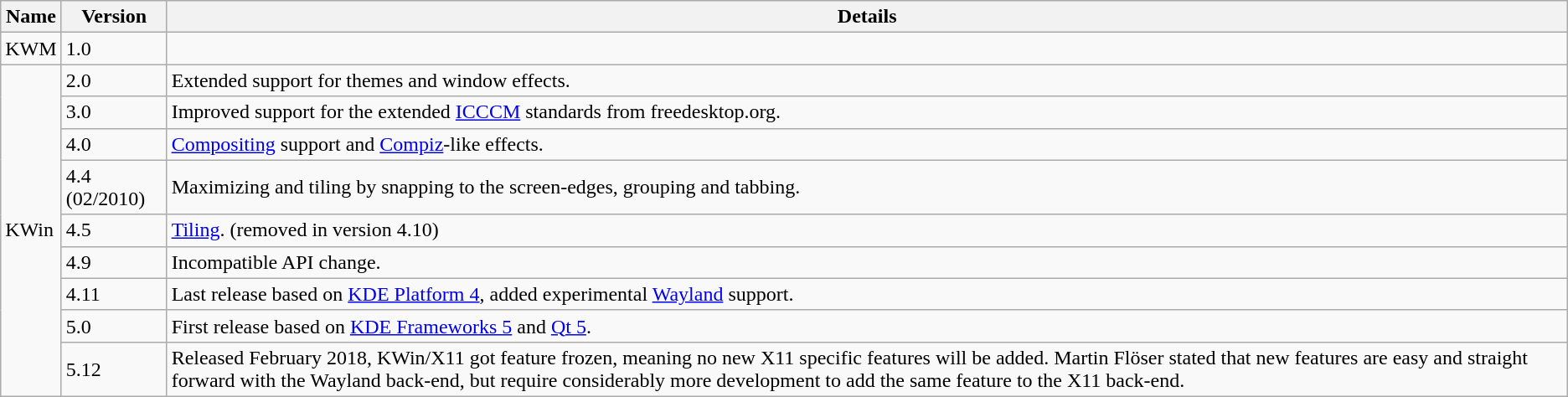<table class="wikitable">
<tr>
<th>Name</th>
<th>Version</th>
<th>Details</th>
</tr>
<tr>
<td>KWM</td>
<td>1.0</td>
<td></td>
</tr>
<tr>
<td rowspan="9">KWin</td>
<td>2.0</td>
<td>Extended support for themes and window effects.</td>
</tr>
<tr>
<td>3.0</td>
<td>Improved support for the extended <a href='#'>ICCCM</a> standards from freedesktop.org.</td>
</tr>
<tr>
<td>4.0</td>
<td><a href='#'>Compositing</a> support and <a href='#'>Compiz</a>-like effects.</td>
</tr>
<tr>
<td>4.4 (02/2010)</td>
<td>Maximizing and tiling by snapping to the screen-edges, grouping and tabbing.</td>
</tr>
<tr>
<td>4.5</td>
<td><a href='#'>Tiling</a>. (removed in version 4.10)</td>
</tr>
<tr>
<td>4.9</td>
<td>Incompatible API change.</td>
</tr>
<tr>
<td>4.11</td>
<td>Last release based on <a href='#'>KDE Platform 4</a>, added experimental <a href='#'>Wayland</a> support.</td>
</tr>
<tr>
<td>5.0</td>
<td>First release based on <a href='#'>KDE Frameworks 5</a> and <a href='#'>Qt 5</a>.</td>
</tr>
<tr>
<td>5.12</td>
<td>Released February 2018, KWin/X11 got feature frozen, meaning no new X11 specific features will be added. Martin Flöser stated that new features are easy and straight forward with the Wayland back-end, but require considerably more development to add the same feature to the X11 back-end.</td>
</tr>
</table>
